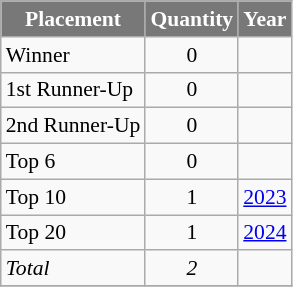<table class="wikitable"style="font-size:90%;">
<tr>
<th style="background-color:#787878;color:#FFFFFF;">Placement</th>
<th style="background-color:#787878;color:#FFFFFF;">Quantity</th>
<th style="background-color:#787878;color:#FFFFFF;">Year</th>
</tr>
<tr>
<td>Winner</td>
<td style="text-align:center;">0</td>
<td></td>
</tr>
<tr>
<td>1st Runner-Up</td>
<td style="text-align:center;">0</td>
<td></td>
</tr>
<tr>
<td>2nd Runner-Up</td>
<td style="text-align:center;">0</td>
<td></td>
</tr>
<tr>
<td>Top 6</td>
<td style="text-align:center;">0</td>
<td></td>
</tr>
<tr>
<td>Top 10</td>
<td style="text-align:center;">1</td>
<td><a href='#'>2023</a></td>
</tr>
<tr>
<td>Top 20</td>
<td style="text-align:center;">1</td>
<td><a href='#'>2024</a></td>
</tr>
<tr>
<td><em>Total</em></td>
<td style="text-align:center;"><em>2</em></td>
<td></td>
</tr>
<tr>
</tr>
</table>
